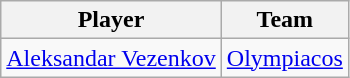<table class="wikitable">
<tr>
<th>Player</th>
<th>Team</th>
</tr>
<tr>
<td> <a href='#'>Aleksandar Vezenkov</a></td>
<td><a href='#'>Olympiacos</a></td>
</tr>
</table>
